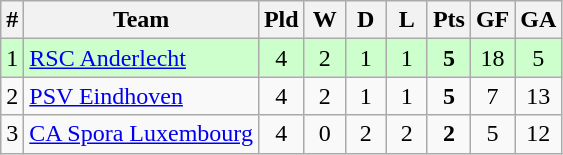<table class="wikitable">
<tr>
<th>#</th>
<th>Team</th>
<th width=20>Pld</th>
<th width=20>W</th>
<th width=20>D</th>
<th width=20>L</th>
<th width=20>Pts</th>
<th width=20>GF</th>
<th width=20>GA</th>
</tr>
<tr align=center bgcolor=ccffcc>
<td>1</td>
<td align=left> <a href='#'>RSC Anderlecht</a></td>
<td>4</td>
<td>2</td>
<td>1</td>
<td>1</td>
<td><strong>5</strong></td>
<td>18</td>
<td>5</td>
</tr>
<tr align=center>
<td>2</td>
<td align=left> <a href='#'>PSV Eindhoven</a></td>
<td>4</td>
<td>2</td>
<td>1</td>
<td>1</td>
<td><strong>5</strong></td>
<td>7</td>
<td>13</td>
</tr>
<tr align=center>
<td>3</td>
<td align=left> <a href='#'>CA Spora Luxembourg</a></td>
<td>4</td>
<td>0</td>
<td>2</td>
<td>2</td>
<td><strong>2</strong></td>
<td>5</td>
<td>12</td>
</tr>
</table>
